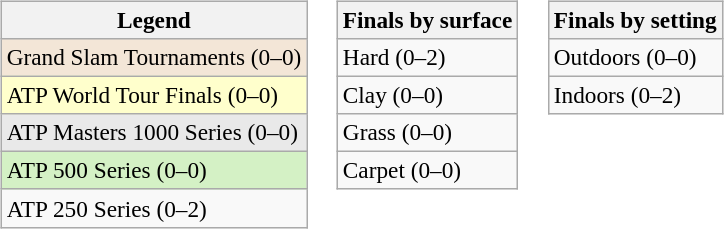<table>
<tr valign=top>
<td><br><table class=wikitable style=font-size:97%>
<tr>
<th>Legend</th>
</tr>
<tr style="background:#f3e6d7;">
<td>Grand Slam Tournaments (0–0)</td>
</tr>
<tr style="background:#ffc;">
<td>ATP World Tour Finals (0–0)</td>
</tr>
<tr style="background:#e9e9e9;">
<td>ATP Masters 1000 Series (0–0)</td>
</tr>
<tr style="background:#d4f1c5;">
<td>ATP 500 Series (0–0)</td>
</tr>
<tr>
<td>ATP 250 Series (0–2)</td>
</tr>
</table>
</td>
<td><br><table class=wikitable style=font-size:97%>
<tr>
<th>Finals by surface</th>
</tr>
<tr>
<td>Hard (0–2)</td>
</tr>
<tr>
<td>Clay (0–0)</td>
</tr>
<tr>
<td>Grass (0–0)</td>
</tr>
<tr>
<td>Carpet (0–0)</td>
</tr>
</table>
</td>
<td><br><table class=wikitable style=font-size:97%>
<tr>
<th>Finals by setting</th>
</tr>
<tr>
<td>Outdoors (0–0)</td>
</tr>
<tr>
<td>Indoors (0–2)</td>
</tr>
</table>
</td>
</tr>
</table>
